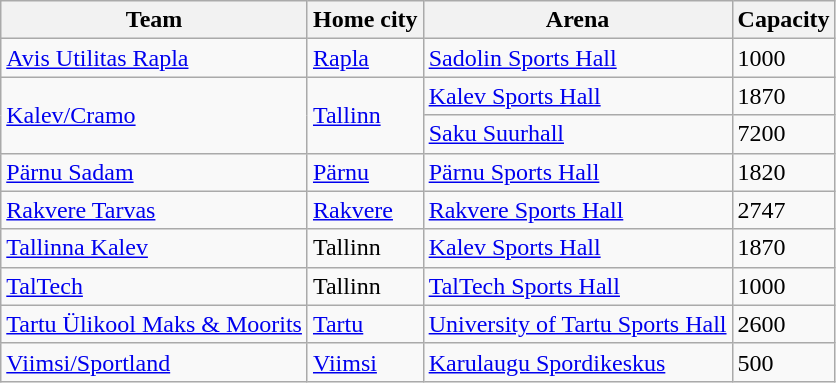<table class="wikitable sortable">
<tr>
<th>Team</th>
<th>Home city</th>
<th>Arena</th>
<th>Capacity</th>
</tr>
<tr>
<td> <a href='#'>Avis Utilitas Rapla</a></td>
<td><a href='#'>Rapla</a></td>
<td><a href='#'>Sadolin Sports Hall</a></td>
<td>1000</td>
</tr>
<tr>
<td rowspan=2> <a href='#'>Kalev/Cramo</a></td>
<td rowspan=2><a href='#'>Tallinn</a></td>
<td><a href='#'>Kalev Sports Hall</a></td>
<td>1870</td>
</tr>
<tr>
<td><a href='#'>Saku Suurhall</a></td>
<td>7200</td>
</tr>
<tr>
<td> <a href='#'>Pärnu Sadam</a></td>
<td><a href='#'>Pärnu</a></td>
<td><a href='#'>Pärnu Sports Hall</a></td>
<td>1820</td>
</tr>
<tr>
<td> <a href='#'>Rakvere Tarvas</a></td>
<td><a href='#'>Rakvere</a></td>
<td><a href='#'>Rakvere Sports Hall</a></td>
<td>2747</td>
</tr>
<tr>
<td> <a href='#'>Tallinna Kalev</a></td>
<td>Tallinn</td>
<td><a href='#'>Kalev Sports Hall</a></td>
<td>1870</td>
</tr>
<tr>
<td> <a href='#'>TalTech</a></td>
<td>Tallinn</td>
<td><a href='#'>TalTech Sports Hall</a></td>
<td>1000</td>
</tr>
<tr>
<td> <a href='#'>Tartu Ülikool Maks & Moorits</a></td>
<td><a href='#'>Tartu</a></td>
<td><a href='#'>University of Tartu Sports Hall</a></td>
<td>2600</td>
</tr>
<tr>
<td> <a href='#'>Viimsi/Sportland</a></td>
<td><a href='#'>Viimsi</a></td>
<td><a href='#'>Karulaugu Spordikeskus</a></td>
<td>500</td>
</tr>
</table>
